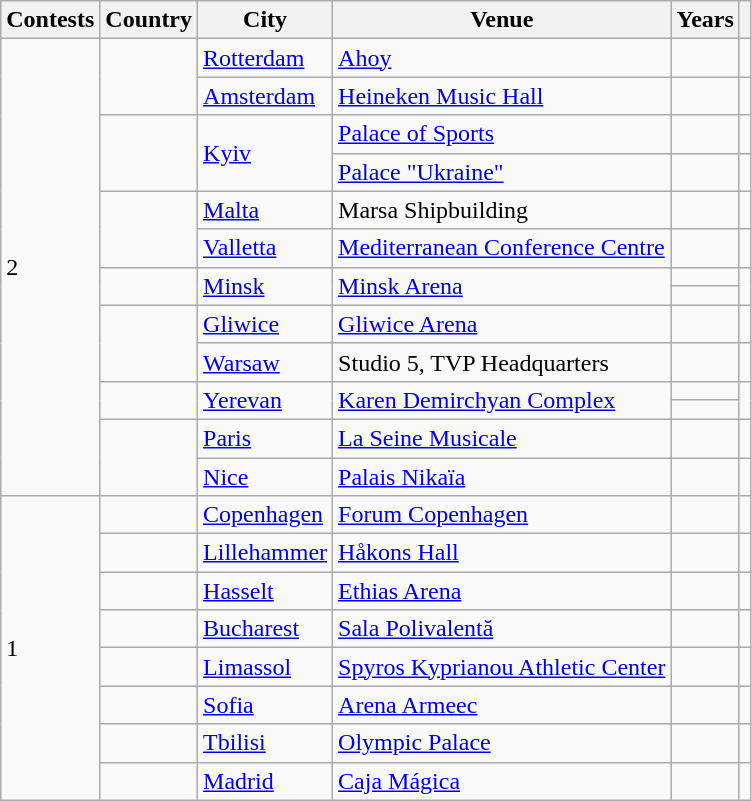<table class="wikitable sortable">
<tr>
<th scope="col">Contests</th>
<th scope="col">Country</th>
<th scope="col">City</th>
<th scope="col">Venue</th>
<th scope="col">Years</th>
<th scope="col"></th>
</tr>
<tr>
<td rowspan="14">2</td>
<td rowspan="2"></td>
<td><a href='#'>Rotterdam</a></td>
<td><a href='#'>Ahoy</a></td>
<td></td>
<td></td>
</tr>
<tr>
<td><a href='#'>Amsterdam</a></td>
<td><a href='#'>Heineken Music Hall</a></td>
<td></td>
<td></td>
</tr>
<tr>
<td rowspan="2"></td>
<td rowspan="2"><a href='#'>Kyiv</a></td>
<td><a href='#'>Palace of Sports</a></td>
<td></td>
<td></td>
</tr>
<tr>
<td><a href='#'>Palace "Ukraine"</a></td>
<td></td>
<td></td>
</tr>
<tr>
<td rowspan="2"></td>
<td><a href='#'>Malta</a></td>
<td>Marsa Shipbuilding</td>
<td></td>
<td></td>
</tr>
<tr>
<td><a href='#'>Valletta</a></td>
<td><a href='#'>Mediterranean Conference Centre</a></td>
<td></td>
<td></td>
</tr>
<tr>
<td rowspan="2"></td>
<td rowspan="2"><a href='#'>Minsk</a></td>
<td rowspan="2"><a href='#'>Minsk Arena</a></td>
<td></td>
<td rowspan="2"></td>
</tr>
<tr>
<td></td>
</tr>
<tr>
<td rowspan="2"></td>
<td><a href='#'>Gliwice</a></td>
<td><a href='#'>Gliwice Arena</a></td>
<td></td>
<td></td>
</tr>
<tr>
<td><a href='#'>Warsaw</a></td>
<td>Studio 5, TVP Headquarters</td>
<td></td>
<td></td>
</tr>
<tr>
<td rowspan="2"></td>
<td rowspan="2"><a href='#'>Yerevan</a></td>
<td rowspan="2"><a href='#'>Karen Demirchyan Complex</a></td>
<td></td>
<td rowspan="2"></td>
</tr>
<tr>
<td></td>
</tr>
<tr>
<td rowspan="2"></td>
<td><a href='#'>Paris</a></td>
<td><a href='#'>La Seine Musicale</a></td>
<td></td>
<td></td>
</tr>
<tr>
<td><a href='#'>Nice</a></td>
<td><a href='#'>Palais Nikaïa</a></td>
<td></td>
<td></td>
</tr>
<tr>
<td rowspan="8">1</td>
<td></td>
<td><a href='#'>Copenhagen</a></td>
<td><a href='#'>Forum Copenhagen</a></td>
<td></td>
<td></td>
</tr>
<tr>
<td></td>
<td><a href='#'>Lillehammer</a></td>
<td><a href='#'>Håkons Hall</a></td>
<td></td>
<td></td>
</tr>
<tr>
<td></td>
<td><a href='#'>Hasselt</a></td>
<td><a href='#'>Ethias Arena</a></td>
<td></td>
<td></td>
</tr>
<tr>
<td></td>
<td><a href='#'>Bucharest</a></td>
<td><a href='#'>Sala Polivalentă</a></td>
<td></td>
<td></td>
</tr>
<tr>
<td></td>
<td><a href='#'>Limassol</a></td>
<td><a href='#'>Spyros Kyprianou Athletic Center</a></td>
<td></td>
<td></td>
</tr>
<tr>
<td></td>
<td><a href='#'>Sofia</a></td>
<td><a href='#'>Arena Armeec</a></td>
<td></td>
<td></td>
</tr>
<tr>
<td></td>
<td><a href='#'>Tbilisi</a></td>
<td><a href='#'>Olympic Palace</a></td>
<td></td>
<td></td>
</tr>
<tr>
<td></td>
<td><a href='#'>Madrid</a></td>
<td><a href='#'>Caja Mágica</a></td>
<td></td>
<td></td>
</tr>
</table>
